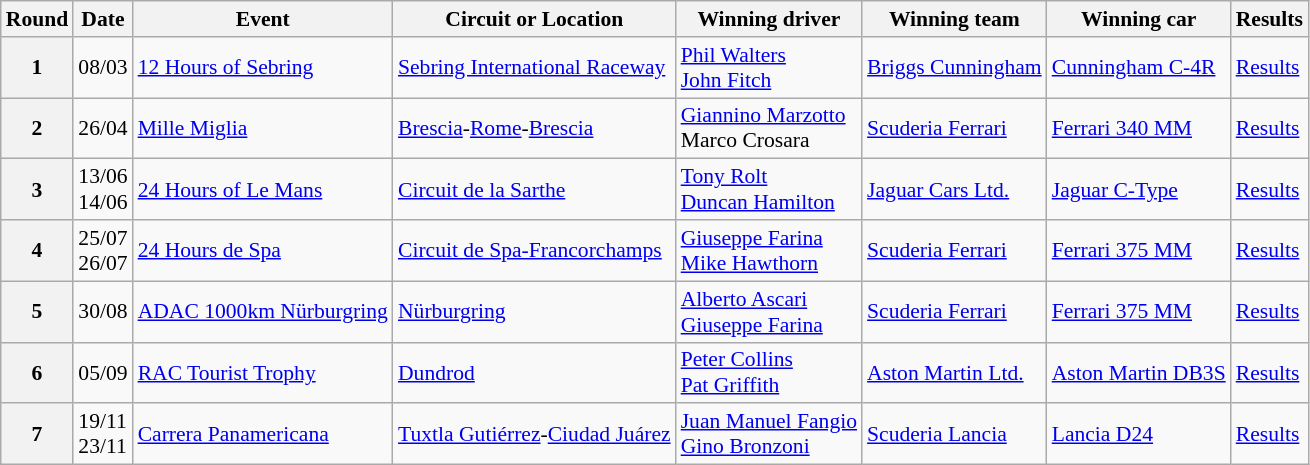<table class="wikitable" style="font-size: 90%;">
<tr>
<th>Round</th>
<th>Date</th>
<th>Event</th>
<th>Circuit or Location</th>
<th>Winning driver</th>
<th>Winning team</th>
<th>Winning car</th>
<th>Results</th>
</tr>
<tr>
<th>1</th>
<td>08/03</td>
<td> <a href='#'>12 Hours of Sebring</a></td>
<td><a href='#'>Sebring International Raceway</a></td>
<td> <a href='#'>Phil Walters</a><br> <a href='#'>John Fitch</a></td>
<td> <a href='#'>Briggs Cunningham</a></td>
<td><a href='#'>Cunningham C-4R</a></td>
<td><a href='#'>Results</a></td>
</tr>
<tr>
<th>2</th>
<td>26/04</td>
<td> <a href='#'>Mille Miglia</a></td>
<td><a href='#'>Brescia</a>-<a href='#'>Rome</a>-<a href='#'>Brescia</a></td>
<td> <a href='#'>Giannino Marzotto</a><br> Marco Crosara</td>
<td> <a href='#'>Scuderia Ferrari</a></td>
<td><a href='#'>Ferrari 340 MM</a></td>
<td><a href='#'>Results</a></td>
</tr>
<tr>
<th>3</th>
<td>13/06<br>14/06</td>
<td> <a href='#'>24 Hours of Le Mans</a></td>
<td><a href='#'>Circuit de la Sarthe</a></td>
<td> <a href='#'>Tony Rolt</a><br> <a href='#'>Duncan Hamilton</a></td>
<td> <a href='#'>Jaguar Cars Ltd.</a></td>
<td><a href='#'>Jaguar C-Type</a></td>
<td><a href='#'>Results</a></td>
</tr>
<tr>
<th>4</th>
<td>25/07<br>26/07</td>
<td> <a href='#'>24 Hours de Spa</a></td>
<td><a href='#'>Circuit de Spa-Francorchamps</a></td>
<td> <a href='#'>Giuseppe Farina</a><br> <a href='#'>Mike Hawthorn</a></td>
<td> <a href='#'>Scuderia Ferrari</a></td>
<td><a href='#'>Ferrari 375 MM</a></td>
<td><a href='#'>Results</a></td>
</tr>
<tr>
<th>5</th>
<td>30/08</td>
<td> <a href='#'>ADAC 1000km Nürburgring</a></td>
<td><a href='#'>Nürburgring</a></td>
<td> <a href='#'>Alberto Ascari</a><br> <a href='#'>Giuseppe Farina</a></td>
<td> <a href='#'>Scuderia Ferrari</a></td>
<td><a href='#'>Ferrari 375 MM</a></td>
<td><a href='#'>Results</a></td>
</tr>
<tr>
<th>6</th>
<td>05/09</td>
<td> <a href='#'>RAC Tourist Trophy</a></td>
<td><a href='#'>Dundrod</a></td>
<td> <a href='#'>Peter Collins</a><br> <a href='#'>Pat Griffith</a></td>
<td> <a href='#'>Aston Martin Ltd.</a></td>
<td><a href='#'>Aston Martin DB3S</a></td>
<td><a href='#'>Results</a></td>
</tr>
<tr>
<th>7</th>
<td>19/11<br>23/11</td>
<td> <a href='#'>Carrera Panamericana</a></td>
<td><a href='#'>Tuxtla Gutiérrez</a>-<a href='#'>Ciudad Juárez</a></td>
<td> <a href='#'>Juan Manuel Fangio</a><br> <a href='#'>Gino Bronzoni</a></td>
<td> <a href='#'>Scuderia Lancia</a></td>
<td><a href='#'>Lancia D24</a></td>
<td><a href='#'>Results</a></td>
</tr>
</table>
